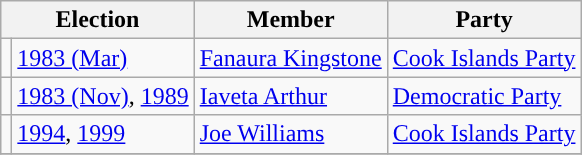<table class="wikitable">
<tr>
<th colspan="2">Election</th>
<th>Member</th>
<th>Party</th>
</tr>
<tr>
<td style="background-color: "></td>
<td><a href='#'>1983 (Mar)</a></td>
<td><a href='#'>Fanaura Kingstone</a></td>
<td><a href='#'>Cook Islands Party</a></td>
</tr>
<tr>
<td style="background-color: "></td>
<td><a href='#'>1983 (Nov)</a>, <a href='#'>1989</a></td>
<td><a href='#'>Iaveta Arthur</a></td>
<td><a href='#'>Democratic Party</a></td>
</tr>
<tr>
<td style="background-color: "></td>
<td><a href='#'>1994</a>, <a href='#'>1999</a></td>
<td><a href='#'>Joe Williams</a></td>
<td><a href='#'>Cook Islands Party</a></td>
</tr>
<tr>
</tr>
</table>
